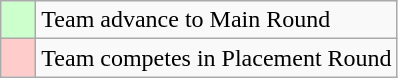<table class="wikitable">
<tr>
<td style="background:#cfc;">    </td>
<td>Team advance to Main Round</td>
</tr>
<tr>
<td style="background:#fcc;">    </td>
<td>Team competes in Placement Round</td>
</tr>
</table>
